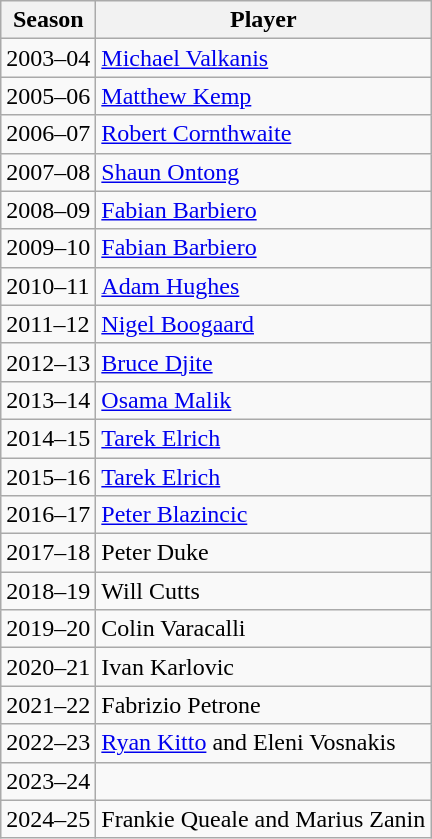<table class="wikitable">
<tr>
<th>Season</th>
<th>Player</th>
</tr>
<tr>
<td>2003–04</td>
<td> <a href='#'>Michael Valkanis</a></td>
</tr>
<tr>
<td>2005–06</td>
<td> <a href='#'>Matthew Kemp</a></td>
</tr>
<tr>
<td>2006–07</td>
<td> <a href='#'>Robert Cornthwaite</a></td>
</tr>
<tr>
<td>2007–08</td>
<td> <a href='#'>Shaun Ontong</a></td>
</tr>
<tr>
<td>2008–09</td>
<td> <a href='#'>Fabian Barbiero</a></td>
</tr>
<tr>
<td>2009–10</td>
<td> <a href='#'>Fabian Barbiero</a></td>
</tr>
<tr>
<td>2010–11</td>
<td> <a href='#'>Adam Hughes</a></td>
</tr>
<tr>
<td>2011–12</td>
<td> <a href='#'>Nigel Boogaard</a></td>
</tr>
<tr>
<td>2012–13</td>
<td> <a href='#'>Bruce Djite</a></td>
</tr>
<tr>
<td>2013–14</td>
<td> <a href='#'>Osama Malik</a></td>
</tr>
<tr>
<td>2014–15</td>
<td> <a href='#'>Tarek Elrich</a></td>
</tr>
<tr>
<td>2015–16</td>
<td> <a href='#'>Tarek Elrich</a></td>
</tr>
<tr>
<td>2016–17</td>
<td> <a href='#'>Peter Blazincic</a></td>
</tr>
<tr>
<td>2017–18</td>
<td>Peter Duke</td>
</tr>
<tr>
<td>2018–19</td>
<td>Will Cutts</td>
</tr>
<tr>
<td>2019–20</td>
<td>Colin Varacalli</td>
</tr>
<tr>
<td>2020–21</td>
<td>Ivan Karlovic</td>
</tr>
<tr>
<td>2021–22</td>
<td>Fabrizio Petrone</td>
</tr>
<tr>
<td>2022–23</td>
<td> <a href='#'>Ryan Kitto</a> and Eleni Vosnakis</td>
</tr>
<tr>
<td>2023–24</td>
</tr>
<tr>
<td>2024–25</td>
<td>Frankie Queale and Marius Zanin</td>
</tr>
</table>
